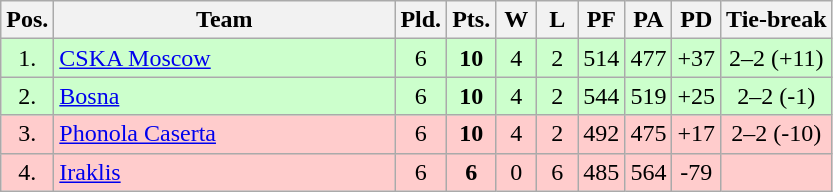<table class="wikitable" style="text-align:center">
<tr>
<th width=15>Pos.</th>
<th width=220>Team</th>
<th width=20>Pld.</th>
<th width=20>Pts.</th>
<th width=20>W</th>
<th width=20>L</th>
<th width=20>PF</th>
<th width=20>PA</th>
<th width=20>PD</th>
<th>Tie-break</th>
</tr>
<tr style="background: #ccffcc;">
<td>1.</td>
<td align=left> <a href='#'>CSKA Moscow</a></td>
<td>6</td>
<td><strong>10</strong></td>
<td>4</td>
<td>2</td>
<td>514</td>
<td>477</td>
<td>+37</td>
<td>2–2 (+11)</td>
</tr>
<tr style="background: #ccffcc;">
<td>2.</td>
<td align=left> <a href='#'>Bosna</a></td>
<td>6</td>
<td><strong>10</strong></td>
<td>4</td>
<td>2</td>
<td>544</td>
<td>519</td>
<td>+25</td>
<td>2–2 (-1)</td>
</tr>
<tr style="background: #ffcccc;">
<td>3.</td>
<td align=left> <a href='#'>Phonola Caserta</a></td>
<td>6</td>
<td><strong>10</strong></td>
<td>4</td>
<td>2</td>
<td>492</td>
<td>475</td>
<td>+17</td>
<td>2–2 (-10)</td>
</tr>
<tr style="background: #ffcccc;">
<td>4.</td>
<td align=left> <a href='#'>Iraklis</a></td>
<td>6</td>
<td><strong>6</strong></td>
<td>0</td>
<td>6</td>
<td>485</td>
<td>564</td>
<td>-79</td>
<td></td>
</tr>
</table>
